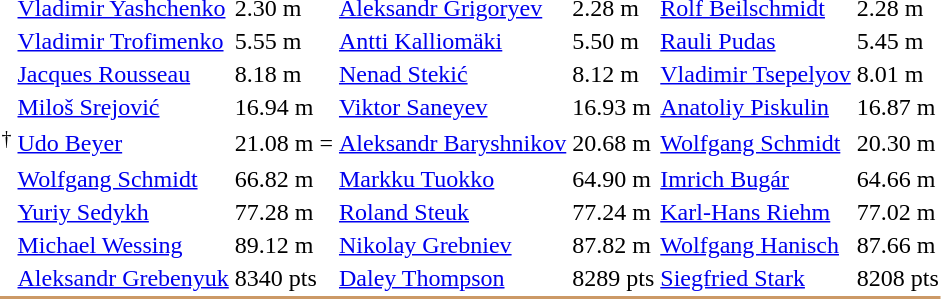<table>
<tr>
<td></td>
<td><a href='#'>Vladimir Yashchenko</a><br></td>
<td>2.30 m </td>
<td><a href='#'>Aleksandr Grigoryev</a><br></td>
<td>2.28 m</td>
<td><a href='#'>Rolf Beilschmidt</a><br></td>
<td>2.28 m</td>
</tr>
<tr>
<td></td>
<td><a href='#'>Vladimir Trofimenko</a><br></td>
<td>5.55 m </td>
<td><a href='#'>Antti Kalliomäki</a><br></td>
<td>5.50 m</td>
<td><a href='#'>Rauli Pudas</a><br></td>
<td>5.45 m</td>
</tr>
<tr>
<td></td>
<td><a href='#'>Jacques Rousseau</a><br></td>
<td>8.18 m </td>
<td><a href='#'>Nenad Stekić</a><br></td>
<td>8.12 m</td>
<td><a href='#'>Vladimir Tsepelyov</a><br></td>
<td>8.01 m</td>
</tr>
<tr>
<td></td>
<td><a href='#'>Miloš Srejović</a><br></td>
<td>16.94 m</td>
<td><a href='#'>Viktor Saneyev</a><br></td>
<td>16.93 m</td>
<td><a href='#'>Anatoliy Piskulin</a><br></td>
<td>16.87 m</td>
</tr>
<tr>
<td><sup>†</sup></td>
<td><a href='#'>Udo Beyer</a><br></td>
<td>21.08 m =</td>
<td><a href='#'>Aleksandr Baryshnikov</a><br></td>
<td>20.68 m</td>
<td><a href='#'>Wolfgang Schmidt</a><br></td>
<td>20.30 m</td>
</tr>
<tr>
<td></td>
<td><a href='#'>Wolfgang Schmidt</a><br></td>
<td>66.82 m </td>
<td><a href='#'>Markku Tuokko</a><br></td>
<td>64.90 m</td>
<td><a href='#'>Imrich Bugár</a><br></td>
<td>64.66 m</td>
</tr>
<tr>
<td></td>
<td><a href='#'>Yuriy Sedykh</a><br></td>
<td>77.28 m </td>
<td><a href='#'>Roland Steuk</a><br></td>
<td>77.24 m</td>
<td><a href='#'>Karl-Hans Riehm</a><br></td>
<td>77.02 m</td>
</tr>
<tr>
<td></td>
<td><a href='#'>Michael Wessing</a><br></td>
<td>89.12 m</td>
<td><a href='#'>Nikolay Grebniev</a><br></td>
<td>87.82 m</td>
<td><a href='#'>Wolfgang Hanisch</a><br></td>
<td>87.66 m</td>
</tr>
<tr>
<td></td>
<td><a href='#'>Aleksandr Grebenyuk</a><br></td>
<td>8340 pts </td>
<td><a href='#'>Daley Thompson</a><br></td>
<td>8289 pts</td>
<td><a href='#'>Siegfried Stark</a><br></td>
<td>8208 pts</td>
</tr>
<tr bgcolor= CC9966>
<td colspan=7></td>
</tr>
</table>
